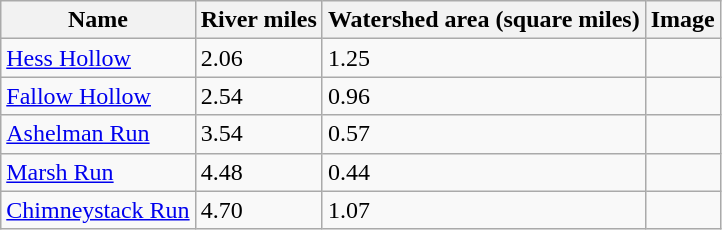<table class="wikitable">
<tr>
<th>Name</th>
<th>River miles</th>
<th>Watershed area (square miles)</th>
<th>Image</th>
</tr>
<tr>
<td><a href='#'>Hess Hollow</a></td>
<td>2.06</td>
<td>1.25</td>
<td></td>
</tr>
<tr>
<td><a href='#'>Fallow Hollow</a></td>
<td>2.54</td>
<td>0.96</td>
<td></td>
</tr>
<tr>
<td><a href='#'>Ashelman Run</a></td>
<td>3.54</td>
<td>0.57</td>
<td></td>
</tr>
<tr>
<td><a href='#'>Marsh Run</a></td>
<td>4.48</td>
<td>0.44</td>
<td></td>
</tr>
<tr>
<td><a href='#'>Chimneystack Run</a></td>
<td>4.70</td>
<td>1.07</td>
<td></td>
</tr>
</table>
